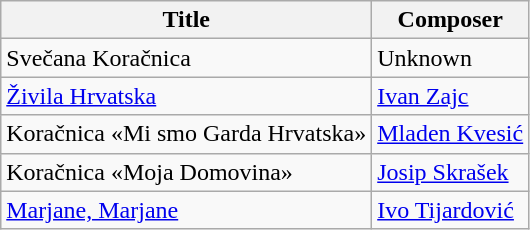<table class="wikitable">
<tr>
<th>Title</th>
<th>Composer</th>
</tr>
<tr>
<td>Svečana Koračnica</td>
<td>Unknown</td>
</tr>
<tr>
<td><a href='#'>Živila Hrvatska</a></td>
<td><a href='#'>Ivan Zajc</a></td>
</tr>
<tr>
<td>Koračnica «Mi smo Garda Hrvatska»</td>
<td><a href='#'>Mladen Kvesić</a></td>
</tr>
<tr>
<td>Koračnica «Moja Domovina»</td>
<td><a href='#'>Josip Skrašek</a></td>
</tr>
<tr>
<td><a href='#'>Marjane, Marjane</a></td>
<td><a href='#'>Ivo Tijardović</a></td>
</tr>
</table>
